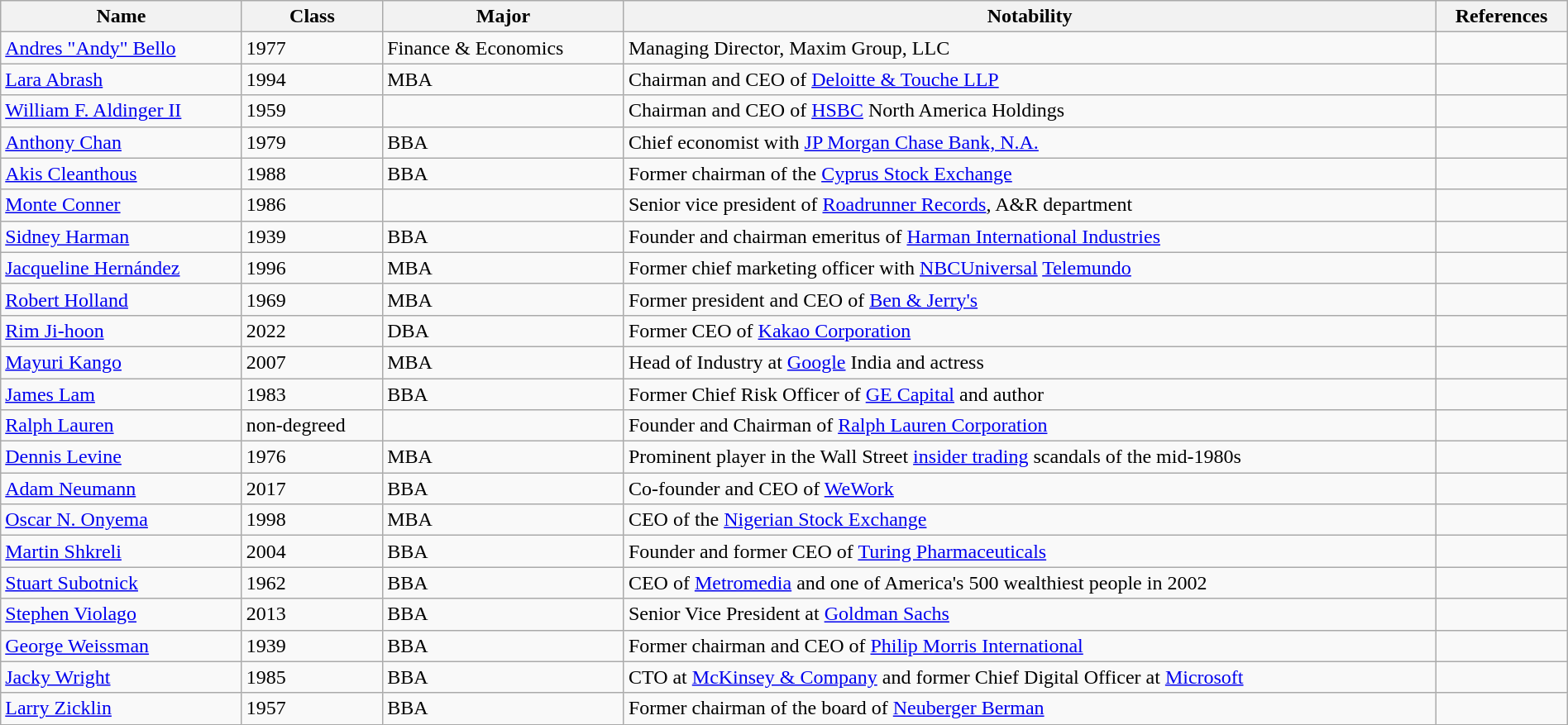<table class="wikitable sortable" style="width:100%;">
<tr>
<th>Name</th>
<th>Class</th>
<th>Major</th>
<th>Notability</th>
<th>References</th>
</tr>
<tr>
<td><a href='#'>Andres "Andy" Bello</a></td>
<td>1977</td>
<td>Finance & Economics</td>
<td>Managing Director, Maxim Group, LLC</td>
<td></td>
</tr>
<tr>
<td><a href='#'>Lara Abrash</a></td>
<td>1994</td>
<td>MBA</td>
<td>Chairman and CEO of <a href='#'>Deloitte & Touche LLP</a></td>
<td></td>
</tr>
<tr>
<td><a href='#'>William F. Aldinger II</a></td>
<td>1959</td>
<td></td>
<td>Chairman and CEO of <a href='#'>HSBC</a> North America Holdings</td>
<td></td>
</tr>
<tr>
<td><a href='#'>Anthony Chan</a></td>
<td>1979</td>
<td>BBA</td>
<td>Chief economist with <a href='#'>JP Morgan Chase Bank, N.A.</a></td>
<td></td>
</tr>
<tr>
<td><a href='#'>Akis Cleanthous</a></td>
<td>1988</td>
<td>BBA</td>
<td>Former chairman of the <a href='#'>Cyprus Stock Exchange</a></td>
<td></td>
</tr>
<tr>
<td><a href='#'>Monte Conner</a></td>
<td>1986</td>
<td></td>
<td>Senior vice president of <a href='#'>Roadrunner Records</a>, A&R department</td>
<td></td>
</tr>
<tr>
<td><a href='#'>Sidney Harman</a></td>
<td>1939</td>
<td>BBA</td>
<td>Founder and chairman emeritus of <a href='#'>Harman International Industries</a></td>
<td></td>
</tr>
<tr>
<td><a href='#'>Jacqueline Hernández</a></td>
<td>1996</td>
<td>MBA</td>
<td>Former chief marketing officer with <a href='#'>NBCUniversal</a> <a href='#'>Telemundo</a></td>
<td></td>
</tr>
<tr>
<td><a href='#'>Robert Holland</a></td>
<td>1969</td>
<td>MBA</td>
<td>Former president and CEO of <a href='#'>Ben & Jerry's</a></td>
<td></td>
</tr>
<tr>
<td><a href='#'>Rim Ji-hoon</a></td>
<td>2022</td>
<td>DBA</td>
<td>Former CEO of <a href='#'>Kakao Corporation</a></td>
<td></td>
</tr>
<tr>
<td><a href='#'>Mayuri Kango</a></td>
<td>2007</td>
<td>MBA</td>
<td>Head of Industry at <a href='#'>Google</a> India and actress</td>
<td></td>
</tr>
<tr>
<td><a href='#'>James Lam</a></td>
<td>1983</td>
<td>BBA</td>
<td>Former Chief Risk Officer of <a href='#'>GE Capital</a> and author</td>
<td></td>
</tr>
<tr>
<td><a href='#'>Ralph Lauren</a></td>
<td>non-degreed</td>
<td></td>
<td>Founder and Chairman of <a href='#'>Ralph Lauren Corporation</a></td>
<td></td>
</tr>
<tr>
<td><a href='#'>Dennis Levine</a></td>
<td>1976</td>
<td>MBA</td>
<td>Prominent player in the Wall Street <a href='#'>insider trading</a> scandals of the mid-1980s</td>
<td></td>
</tr>
<tr>
<td><a href='#'>Adam Neumann</a></td>
<td>2017</td>
<td>BBA</td>
<td>Co-founder and CEO of <a href='#'>WeWork</a></td>
<td></td>
</tr>
<tr>
<td><a href='#'>Oscar N. Onyema</a></td>
<td>1998</td>
<td>MBA</td>
<td>CEO of the <a href='#'>Nigerian Stock Exchange</a></td>
<td></td>
</tr>
<tr>
<td><a href='#'>Martin Shkreli</a></td>
<td>2004</td>
<td>BBA</td>
<td>Founder and former CEO of <a href='#'>Turing Pharmaceuticals</a></td>
<td></td>
</tr>
<tr>
<td><a href='#'>Stuart Subotnick</a></td>
<td>1962</td>
<td>BBA</td>
<td>CEO of <a href='#'>Metromedia</a> and one of America's 500 wealthiest people in 2002</td>
<td></td>
</tr>
<tr>
<td><a href='#'>Stephen Violago</a></td>
<td>2013</td>
<td>BBA</td>
<td>Senior Vice President at <a href='#'>Goldman Sachs</a></td>
<td></td>
</tr>
<tr>
<td><a href='#'>George Weissman</a></td>
<td>1939</td>
<td>BBA</td>
<td>Former chairman and CEO of <a href='#'>Philip Morris International</a></td>
<td></td>
</tr>
<tr>
<td><a href='#'>Jacky Wright</a></td>
<td>1985</td>
<td>BBA</td>
<td>CTO at <a href='#'>McKinsey & Company</a> and former Chief Digital Officer at <a href='#'>Microsoft</a></td>
<td></td>
</tr>
<tr>
<td><a href='#'>Larry Zicklin</a></td>
<td>1957</td>
<td>BBA</td>
<td>Former chairman of the board of <a href='#'>Neuberger Berman</a></td>
<td></td>
</tr>
</table>
